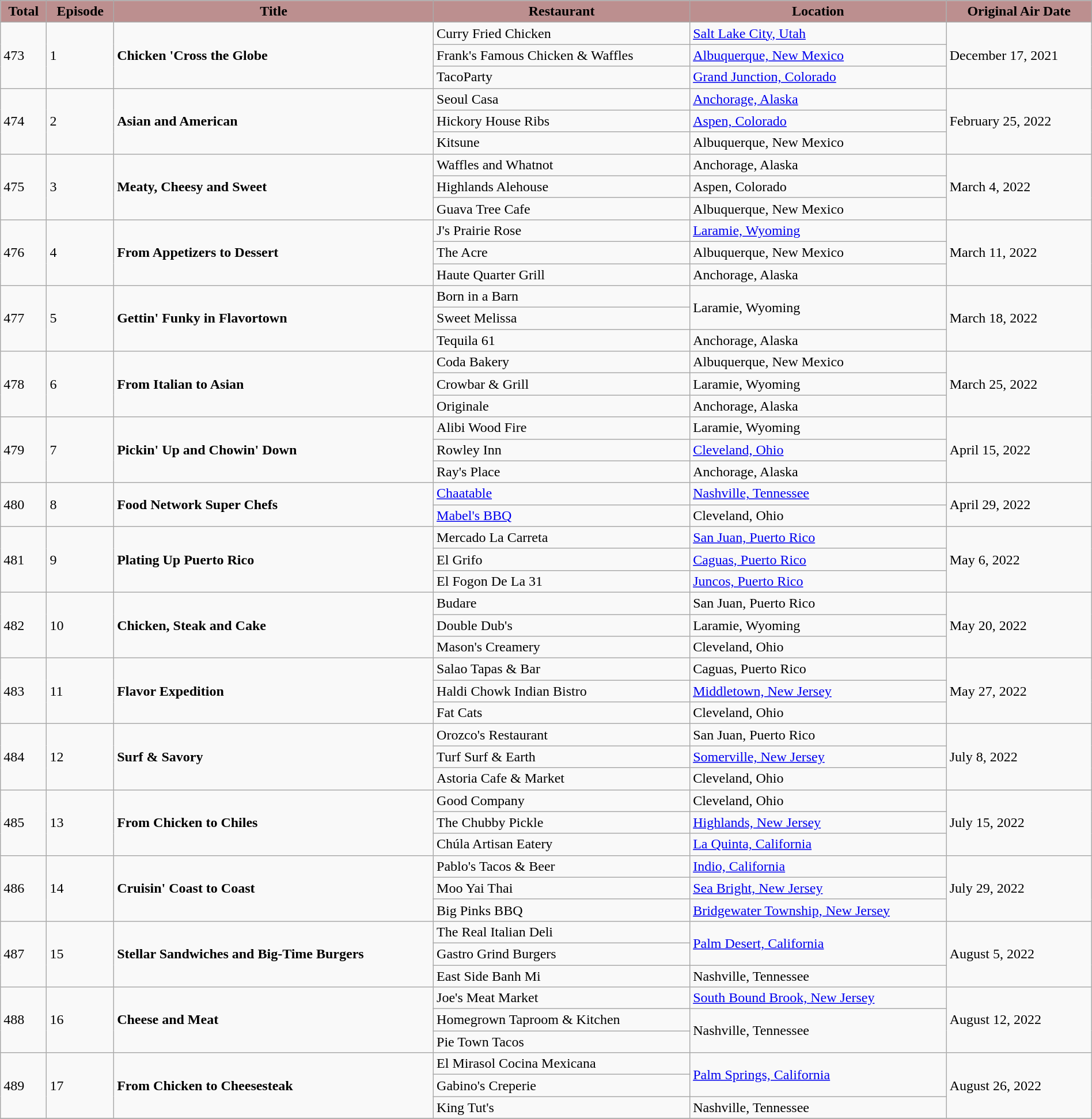<table class="wikitable" style="width: 100%;">
<tr>
<th # style="background:#BC8F8F;">Total</th>
<th # style="background:#BC8F8F;">Episode</th>
<th # style="background:#BC8F8F;">Title</th>
<th # style="background:#BC8F8F;">Restaurant</th>
<th # style="background:#BC8F8F;">Location</th>
<th # style="background:#BC8F8F;">Original Air Date</th>
</tr>
<tr>
<td rowspan="3">473</td>
<td rowspan="3">1</td>
<td rowspan="3"><strong>Chicken 'Cross the Globe</strong></td>
<td>Curry Fried Chicken</td>
<td><a href='#'>Salt Lake City, Utah</a></td>
<td rowspan="3">December 17, 2021</td>
</tr>
<tr>
<td>Frank's Famous Chicken & Waffles</td>
<td><a href='#'>Albuquerque, New Mexico</a></td>
</tr>
<tr>
<td>TacoParty</td>
<td><a href='#'>Grand Junction, Colorado</a></td>
</tr>
<tr>
<td rowspan="3">474</td>
<td rowspan="3">2</td>
<td rowspan="3"><strong>Asian and American</strong></td>
<td>Seoul Casa</td>
<td><a href='#'>Anchorage, Alaska</a></td>
<td rowspan="3">February 25, 2022</td>
</tr>
<tr>
<td>Hickory House Ribs</td>
<td><a href='#'>Aspen, Colorado</a></td>
</tr>
<tr>
<td>Kitsune</td>
<td>Albuquerque, New Mexico</td>
</tr>
<tr>
<td rowspan="3">475</td>
<td rowspan="3">3</td>
<td rowspan="3"><strong>Meaty, Cheesy and Sweet</strong></td>
<td>Waffles and Whatnot</td>
<td>Anchorage, Alaska</td>
<td rowspan="3">March 4, 2022</td>
</tr>
<tr>
<td>Highlands Alehouse</td>
<td>Aspen, Colorado</td>
</tr>
<tr>
<td>Guava Tree Cafe</td>
<td>Albuquerque, New Mexico</td>
</tr>
<tr>
<td rowspan="3">476</td>
<td rowspan="3">4</td>
<td rowspan="3"><strong>From Appetizers to Dessert</strong></td>
<td>J's Prairie Rose</td>
<td><a href='#'>Laramie, Wyoming</a></td>
<td rowspan="3">March 11, 2022</td>
</tr>
<tr>
<td>The Acre</td>
<td>Albuquerque, New Mexico</td>
</tr>
<tr>
<td>Haute Quarter Grill</td>
<td>Anchorage, Alaska</td>
</tr>
<tr>
<td rowspan="3">477</td>
<td rowspan="3">5</td>
<td rowspan="3"><strong>Gettin' Funky in Flavortown</strong></td>
<td>Born in a Barn</td>
<td rowspan="2">Laramie, Wyoming</td>
<td rowspan="3">March 18, 2022</td>
</tr>
<tr>
<td>Sweet Melissa</td>
</tr>
<tr>
<td>Tequila 61</td>
<td>Anchorage, Alaska</td>
</tr>
<tr>
<td rowspan="3">478</td>
<td rowspan="3">6</td>
<td rowspan="3"><strong>From Italian to Asian</strong></td>
<td>Coda Bakery</td>
<td>Albuquerque, New Mexico</td>
<td rowspan="3">March 25, 2022</td>
</tr>
<tr>
<td>Crowbar & Grill</td>
<td>Laramie, Wyoming</td>
</tr>
<tr>
<td>Originale</td>
<td>Anchorage, Alaska</td>
</tr>
<tr>
<td rowspan="3">479</td>
<td rowspan="3">7</td>
<td rowspan="3"><strong>Pickin' Up and Chowin' Down</strong></td>
<td>Alibi Wood Fire</td>
<td>Laramie, Wyoming</td>
<td rowspan="3">April 15, 2022</td>
</tr>
<tr>
<td>Rowley Inn</td>
<td><a href='#'>Cleveland, Ohio</a></td>
</tr>
<tr>
<td>Ray's Place</td>
<td>Anchorage, Alaska</td>
</tr>
<tr>
<td rowspan="2">480</td>
<td rowspan="2">8</td>
<td rowspan="2"><strong>Food Network Super Chefs</strong></td>
<td><a href='#'>Chaatable</a></td>
<td><a href='#'>Nashville, Tennessee</a></td>
<td rowspan="2">April 29, 2022</td>
</tr>
<tr>
<td><a href='#'>Mabel's BBQ</a></td>
<td>Cleveland, Ohio</td>
</tr>
<tr>
<td rowspan="3">481</td>
<td rowspan="3">9</td>
<td rowspan="3"><strong>Plating Up Puerto Rico</strong></td>
<td>Mercado La Carreta</td>
<td><a href='#'>San Juan, Puerto Rico</a></td>
<td rowspan="3">May 6, 2022</td>
</tr>
<tr>
<td>El Grifo</td>
<td><a href='#'>Caguas, Puerto Rico</a></td>
</tr>
<tr>
<td>El Fogon De La 31</td>
<td><a href='#'>Juncos, Puerto Rico</a></td>
</tr>
<tr>
<td rowspan="3">482</td>
<td rowspan="3">10</td>
<td rowspan="3"><strong>Chicken, Steak and Cake</strong></td>
<td>Budare</td>
<td>San Juan, Puerto Rico</td>
<td rowspan="3">May 20, 2022</td>
</tr>
<tr>
<td>Double Dub's</td>
<td>Laramie, Wyoming</td>
</tr>
<tr>
<td>Mason's Creamery</td>
<td>Cleveland, Ohio</td>
</tr>
<tr>
<td rowspan="3">483</td>
<td rowspan="3">11</td>
<td rowspan="3"><strong>Flavor Expedition</strong></td>
<td>Salao Tapas & Bar</td>
<td>Caguas, Puerto Rico</td>
<td rowspan="3">May 27, 2022</td>
</tr>
<tr>
<td>Haldi Chowk Indian Bistro</td>
<td><a href='#'>Middletown, New Jersey</a></td>
</tr>
<tr>
<td>Fat Cats</td>
<td>Cleveland, Ohio</td>
</tr>
<tr>
<td rowspan="3">484</td>
<td rowspan="3">12</td>
<td rowspan="3"><strong>Surf & Savory</strong></td>
<td>Orozco's Restaurant</td>
<td>San Juan, Puerto Rico</td>
<td rowspan="3">July 8, 2022</td>
</tr>
<tr>
<td>Turf Surf & Earth</td>
<td><a href='#'>Somerville, New Jersey</a></td>
</tr>
<tr>
<td>Astoria Cafe & Market</td>
<td>Cleveland, Ohio</td>
</tr>
<tr>
<td rowspan="3">485</td>
<td rowspan="3">13</td>
<td rowspan="3"><strong>From Chicken to Chiles</strong></td>
<td>Good Company</td>
<td>Cleveland, Ohio</td>
<td rowspan="3">July 15, 2022</td>
</tr>
<tr>
<td>The Chubby Pickle</td>
<td><a href='#'>Highlands, New Jersey</a></td>
</tr>
<tr>
<td>Chúla Artisan Eatery</td>
<td><a href='#'>La Quinta, California</a></td>
</tr>
<tr>
<td rowspan="3">486</td>
<td rowspan="3">14</td>
<td rowspan="3"><strong>Cruisin' Coast to Coast</strong></td>
<td>Pablo's Tacos & Beer</td>
<td><a href='#'>Indio, California</a></td>
<td rowspan="3">July 29, 2022</td>
</tr>
<tr>
<td>Moo Yai Thai</td>
<td><a href='#'>Sea Bright, New Jersey</a></td>
</tr>
<tr>
<td>Big Pinks BBQ</td>
<td><a href='#'>Bridgewater Township, New Jersey</a></td>
</tr>
<tr>
<td rowspan="3">487</td>
<td rowspan="3">15</td>
<td rowspan="3"><strong>Stellar Sandwiches and Big-Time Burgers</strong></td>
<td>The Real Italian Deli</td>
<td rowspan="2"><a href='#'>Palm Desert, California</a></td>
<td rowspan="3">August 5, 2022</td>
</tr>
<tr>
<td>Gastro Grind Burgers</td>
</tr>
<tr>
<td>East Side Banh Mi</td>
<td>Nashville, Tennessee</td>
</tr>
<tr>
<td rowspan="3">488</td>
<td rowspan="3">16</td>
<td rowspan="3"><strong>Cheese and Meat</strong></td>
<td>Joe's Meat Market</td>
<td><a href='#'>South Bound Brook, New Jersey</a></td>
<td rowspan="3">August 12, 2022</td>
</tr>
<tr>
<td>Homegrown Taproom & Kitchen</td>
<td rowspan="2">Nashville, Tennessee</td>
</tr>
<tr>
<td>Pie Town Tacos</td>
</tr>
<tr>
<td rowspan="3">489</td>
<td rowspan="3">17</td>
<td rowspan="3"><strong>From Chicken to Cheesesteak</strong></td>
<td>El Mirasol Cocina Mexicana</td>
<td rowspan="2"><a href='#'>Palm Springs, California</a></td>
<td rowspan="3">August 26, 2022</td>
</tr>
<tr>
<td>Gabino's Creperie</td>
</tr>
<tr>
<td>King Tut's</td>
<td>Nashville, Tennessee</td>
</tr>
<tr>
</tr>
</table>
